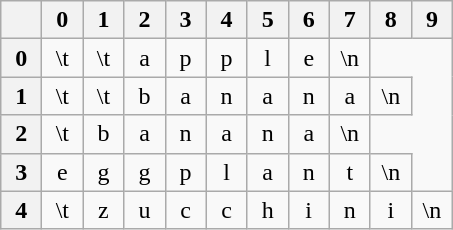<table class="wikitable" style="text-align:center">
<tr>
<th style="min-width:20px"></th>
<th style="min-width:20px">0</th>
<th style="min-width:20px">1</th>
<th style="min-width:20px">2</th>
<th style="min-width:20px">3</th>
<th style="min-width:20px">4</th>
<th style="min-width:20px">5</th>
<th style="min-width:20px">6</th>
<th style="min-width:20px">7</th>
<th style="min-width:20px">8</th>
<th style="min-width:20px">9</th>
</tr>
<tr>
<th>0</th>
<td>\t</td>
<td>\t</td>
<td>a</td>
<td>p</td>
<td>p</td>
<td>l</td>
<td>e</td>
<td>\n</td>
</tr>
<tr>
<th>1</th>
<td>\t</td>
<td>\t</td>
<td>b</td>
<td>a</td>
<td>n</td>
<td>a</td>
<td>n</td>
<td>a</td>
<td>\n</td>
</tr>
<tr>
<th>2</th>
<td>\t</td>
<td>b</td>
<td>a</td>
<td>n</td>
<td>a</td>
<td>n</td>
<td>a</td>
<td>\n</td>
</tr>
<tr>
<th>3</th>
<td>e</td>
<td>g</td>
<td>g</td>
<td>p</td>
<td>l</td>
<td>a</td>
<td>n</td>
<td>t</td>
<td>\n</td>
</tr>
<tr>
<th>4</th>
<td>\t</td>
<td>z</td>
<td>u</td>
<td>c</td>
<td>c</td>
<td>h</td>
<td>i</td>
<td>n</td>
<td>i</td>
<td>\n</td>
</tr>
</table>
